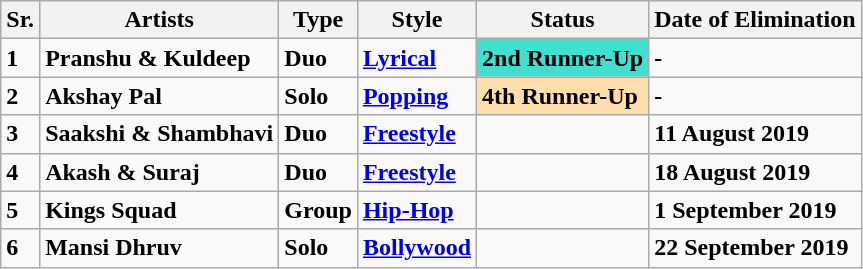<table class=wikitable>
<tr>
<th><strong>Sr.</strong></th>
<th><strong>Artists</strong></th>
<th><strong>Type</strong></th>
<th><strong>Style</strong></th>
<th><strong>Status</strong></th>
<th><strong>Date of Elimination</strong></th>
</tr>
<tr>
<td><strong>1</strong></td>
<td><strong>Pranshu & Kuldeep</strong></td>
<td><strong>Duo</strong></td>
<td><a href='#'><strong>Lyrical</strong></a></td>
<td bgcolor=turquoise><strong>2nd Runner-Up</strong></td>
<td><strong>-</strong></td>
</tr>
<tr>
<td><strong>2</strong></td>
<td><strong>Akshay Pal</strong></td>
<td><strong>Solo</strong></td>
<td><strong><a href='#'>Popping</a></strong></td>
<td bgcolor="Navajowhite"><strong>4th Runner-Up</strong></td>
<td><strong>-</strong></td>
</tr>
<tr>
<td><strong>3</strong></td>
<td><strong>Saakshi & Shambhavi</strong></td>
<td><strong>Duo</strong></td>
<td><a href='#'><strong>Freestyle</strong></a></td>
<td></td>
<td><strong>11 August 2019</strong></td>
</tr>
<tr>
<td><strong>4</strong></td>
<td><strong>Akash & Suraj</strong></td>
<td><strong>Duo</strong></td>
<td><a href='#'><strong>Freestyle</strong></a></td>
<td></td>
<td><strong>18 August 2019</strong></td>
</tr>
<tr>
<td><strong>5</strong></td>
<td><strong>Kings Squad</strong></td>
<td><strong>Group</strong></td>
<td><a href='#'><strong>Hip-Hop</strong></a></td>
<td></td>
<td><strong>1 September 2019</strong></td>
</tr>
<tr>
<td><strong>6</strong></td>
<td><strong>Mansi Dhruv</strong></td>
<td><strong>Solo</strong></td>
<td><a href='#'><strong>Bollywood</strong></a></td>
<td></td>
<td><strong>22 September 2019</strong></td>
</tr>
</table>
